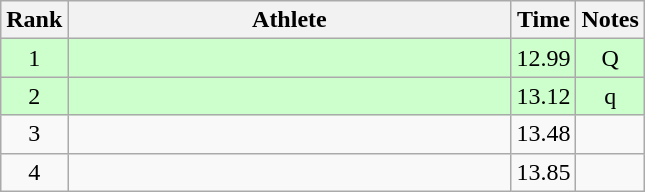<table class="wikitable" style="text-align:center">
<tr>
<th>Rank</th>
<th Style="width:18em">Athlete</th>
<th>Time</th>
<th>Notes</th>
</tr>
<tr style="background:#cfc">
<td>1</td>
<td style="text-align:left"></td>
<td>12.99</td>
<td>Q</td>
</tr>
<tr style="background:#cfc">
<td>2</td>
<td style="text-align:left"></td>
<td>13.12</td>
<td>q</td>
</tr>
<tr>
<td>3</td>
<td style="text-align:left"></td>
<td>13.48</td>
<td></td>
</tr>
<tr>
<td>4</td>
<td style="text-align:left"></td>
<td>13.85</td>
<td></td>
</tr>
</table>
